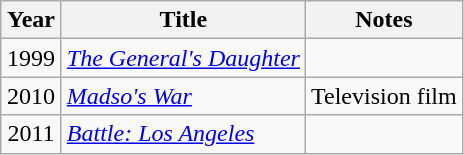<table class="wikitable">
<tr>
<th rowspan="1" width="33">Year</th>
<th rowspan="1">Title</th>
<th rowspan="1">Notes</th>
</tr>
<tr align="center">
<td align="center" rowspan="1">1999</td>
<td align="left"><em><a href='#'>The General's Daughter</a></em></td>
<td align="left"></td>
</tr>
<tr align="center">
<td align="center" rowspan="1">2010</td>
<td align="left"><em><a href='#'>Madso's War</a></em></td>
<td align="left">Television film</td>
</tr>
<tr align="center">
<td align="center" rowspan="1">2011</td>
<td align="left"><em><a href='#'>Battle: Los Angeles</a></em></td>
<td align="left"></td>
</tr>
</table>
